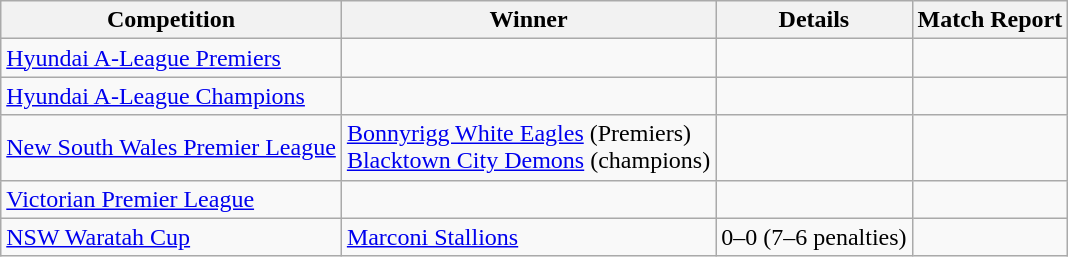<table class="wikitable">
<tr>
<th>Competition</th>
<th>Winner</th>
<th>Details</th>
<th>Match Report</th>
</tr>
<tr>
<td><a href='#'>Hyundai A-League Premiers</a></td>
<td></td>
<td></td>
<td></td>
</tr>
<tr>
<td><a href='#'>Hyundai A-League Champions</a></td>
<td></td>
<td></td>
<td></td>
</tr>
<tr>
<td><a href='#'>New South Wales Premier League</a></td>
<td><a href='#'>Bonnyrigg White Eagles</a> (Premiers) <br> <a href='#'>Blacktown City Demons</a> (champions)</td>
<td></td>
<td> <br> </td>
</tr>
<tr>
<td><a href='#'>Victorian Premier League</a></td>
<td></td>
<td></td>
<td></td>
</tr>
<tr>
<td><a href='#'>NSW Waratah Cup</a></td>
<td><a href='#'>Marconi Stallions</a></td>
<td>0–0 (7–6 penalties)</td>
<td> </td>
</tr>
</table>
